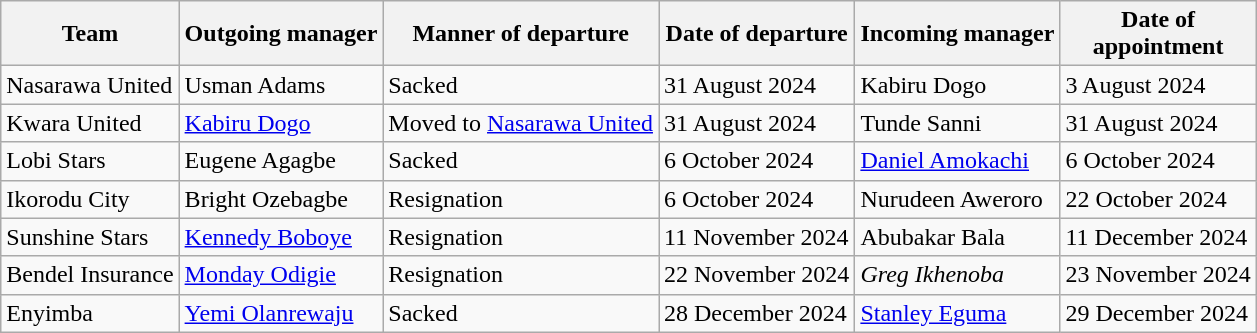<table class="wikitable sortable">
<tr>
<th>Team</th>
<th>Outgoing manager</th>
<th>Manner of departure</th>
<th>Date of departure</th>
<th>Incoming manager</th>
<th>Date of<br>appointment</th>
</tr>
<tr>
<td>Nasarawa United</td>
<td> Usman Adams</td>
<td>Sacked</td>
<td>31 August 2024</td>
<td> Kabiru Dogo</td>
<td>3 August 2024</td>
</tr>
<tr>
<td>Kwara United</td>
<td> <a href='#'>Kabiru Dogo</a></td>
<td>Moved to <a href='#'>Nasarawa United</a></td>
<td>31 August 2024</td>
<td> Tunde Sanni</td>
<td>31 August 2024</td>
</tr>
<tr>
<td>Lobi Stars</td>
<td> Eugene Agagbe</td>
<td>Sacked</td>
<td>6 October 2024</td>
<td> <a href='#'>Daniel Amokachi</a></td>
<td>6 October 2024</td>
</tr>
<tr>
<td>Ikorodu City</td>
<td> Bright Ozebagbe</td>
<td>Resignation</td>
<td>6 October 2024</td>
<td> Nurudeen Aweroro</td>
<td>22 October 2024</td>
</tr>
<tr>
<td>Sunshine Stars</td>
<td> <a href='#'>Kennedy Boboye</a></td>
<td>Resignation</td>
<td>11 November 2024</td>
<td> Abubakar Bala</td>
<td>11 December 2024</td>
</tr>
<tr>
<td>Bendel Insurance</td>
<td> <a href='#'>Monday Odigie</a></td>
<td>Resignation</td>
<td>22 November 2024</td>
<td><em> Greg Ikhenoba</em></td>
<td>23 November 2024</td>
</tr>
<tr>
<td>Enyimba</td>
<td> <a href='#'>Yemi Olanrewaju</a></td>
<td>Sacked</td>
<td>28 December 2024</td>
<td> <a href='#'>Stanley Eguma</a></td>
<td>29 December 2024</td>
</tr>
</table>
